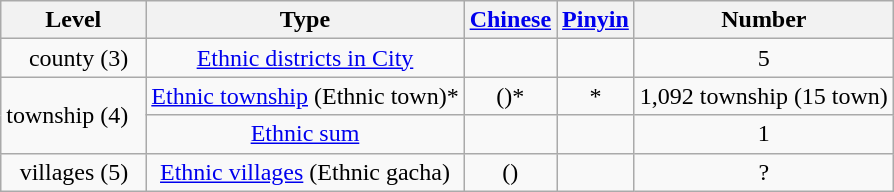<table class="wikitable" style="text-align:center;">
<tr>
<th>Level</th>
<th>Type</th>
<th><a href='#'>Chinese</a></th>
<th><a href='#'>Pinyin</a></th>
<th>Number</th>
</tr>
<tr>
<td align="right">county (3)  </td>
<td><a href='#'>Ethnic districts in City</a></td>
<td></td>
<td></td>
<td>5</td>
</tr>
<tr>
<td rowspan="2" align="right">township (4)  </td>
<td><a href='#'>Ethnic township</a> (Ethnic town)*</td>
<td> ()*</td>
<td>*</td>
<td>1,092 township (15 town)</td>
</tr>
<tr>
<td><a href='#'>Ethnic sum</a></td>
<td></td>
<td></td>
<td>1</td>
</tr>
<tr>
<td align="right">villages (5)  </td>
<td><a href='#'>Ethnic villages</a> (Ethnic gacha)</td>
<td> ()</td>
<td></td>
<td>?</td>
</tr>
</table>
